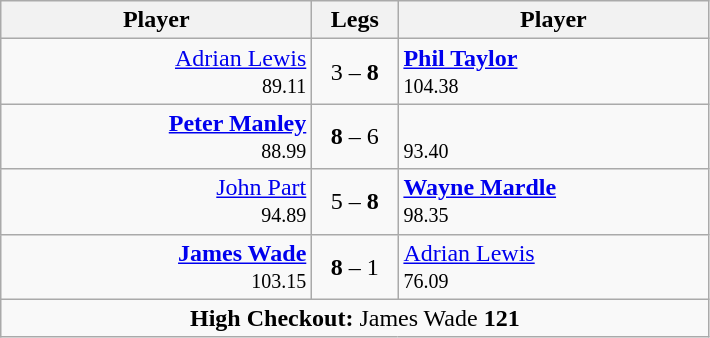<table class=wikitable style="text-align:center">
<tr>
<th width=200>Player</th>
<th width=50>Legs</th>
<th width=200>Player</th>
</tr>
<tr align=left>
<td align=right><a href='#'>Adrian Lewis</a>  <br> <small><span>89.11</span></small></td>
<td align=center>3 – <strong>8</strong></td>
<td> <strong><a href='#'>Phil Taylor</a></strong> <br> <small><span>104.38</span></small></td>
</tr>
<tr align=left>
<td align=right><strong><a href='#'>Peter Manley</a></strong>  <br> <small><span>88.99</span></small></td>
<td align=center><strong>8</strong> – 6</td>
<td> <br> <small><span>93.40</span></small></td>
</tr>
<tr align=left>
<td align=right><a href='#'>John Part</a>  <br> <small><span>94.89</span></small></td>
<td align=center>5 – <strong>8</strong></td>
<td> <strong><a href='#'>Wayne Mardle</a></strong> <br> <small><span>98.35</span></small></td>
</tr>
<tr align=left>
<td align=right><strong><a href='#'>James Wade</a></strong>  <br> <small><span>103.15</span></small></td>
<td align=center><strong>8</strong> – 1</td>
<td> <a href='#'>Adrian Lewis</a> <br> <small><span>76.09</span></small></td>
</tr>
<tr align=center>
<td colspan="3"><strong>High Checkout:</strong> James Wade <strong>121</strong></td>
</tr>
</table>
